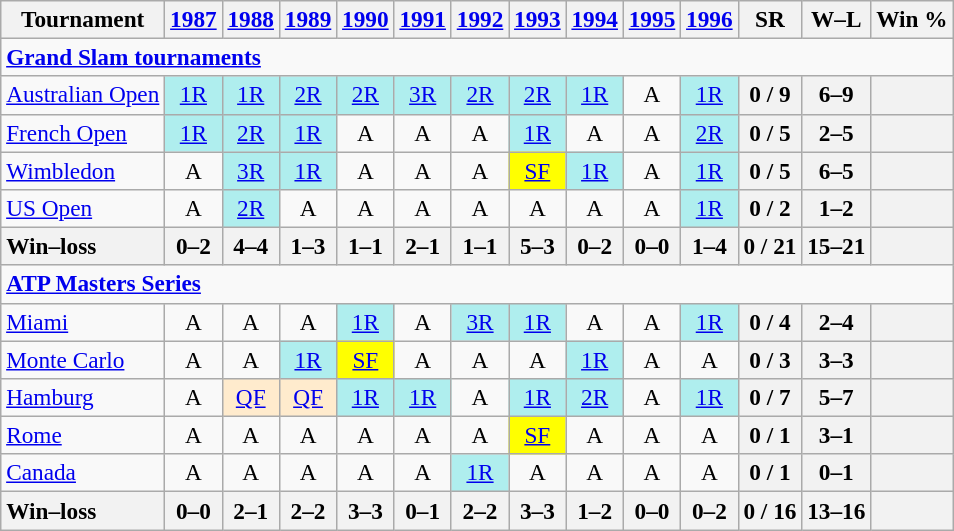<table class=wikitable style=text-align:center;font-size:97%>
<tr>
<th>Tournament</th>
<th><a href='#'>1987</a></th>
<th><a href='#'>1988</a></th>
<th><a href='#'>1989</a></th>
<th><a href='#'>1990</a></th>
<th><a href='#'>1991</a></th>
<th><a href='#'>1992</a></th>
<th><a href='#'>1993</a></th>
<th><a href='#'>1994</a></th>
<th><a href='#'>1995</a></th>
<th><a href='#'>1996</a></th>
<th>SR</th>
<th>W–L</th>
<th>Win %</th>
</tr>
<tr>
<td colspan=23 align=left><strong><a href='#'>Grand Slam tournaments</a></strong></td>
</tr>
<tr>
<td align=left><a href='#'>Australian Open</a></td>
<td bgcolor=afeeee><a href='#'>1R</a></td>
<td bgcolor=afeeee><a href='#'>1R</a></td>
<td bgcolor=afeeee><a href='#'>2R</a></td>
<td bgcolor=afeeee><a href='#'>2R</a></td>
<td bgcolor=afeeee><a href='#'>3R</a></td>
<td bgcolor=afeeee><a href='#'>2R</a></td>
<td bgcolor=afeeee><a href='#'>2R</a></td>
<td bgcolor=afeeee><a href='#'>1R</a></td>
<td>A</td>
<td bgcolor=afeeee><a href='#'>1R</a></td>
<th>0 / 9</th>
<th>6–9</th>
<th></th>
</tr>
<tr>
<td align=left><a href='#'>French Open</a></td>
<td bgcolor=afeeee><a href='#'>1R</a></td>
<td bgcolor=afeeee><a href='#'>2R</a></td>
<td bgcolor=afeeee><a href='#'>1R</a></td>
<td>A</td>
<td>A</td>
<td>A</td>
<td bgcolor=afeeee><a href='#'>1R</a></td>
<td>A</td>
<td>A</td>
<td bgcolor=afeeee><a href='#'>2R</a></td>
<th>0 / 5</th>
<th>2–5</th>
<th></th>
</tr>
<tr>
<td align=left><a href='#'>Wimbledon</a></td>
<td>A</td>
<td bgcolor=afeeee><a href='#'>3R</a></td>
<td bgcolor=afeeee><a href='#'>1R</a></td>
<td>A</td>
<td>A</td>
<td>A</td>
<td bgcolor=yellow><a href='#'>SF</a></td>
<td bgcolor=afeeee><a href='#'>1R</a></td>
<td>A</td>
<td bgcolor=afeeee><a href='#'>1R</a></td>
<th>0 / 5</th>
<th>6–5</th>
<th></th>
</tr>
<tr>
<td align=left><a href='#'>US Open</a></td>
<td>A</td>
<td bgcolor=afeeee><a href='#'>2R</a></td>
<td>A</td>
<td>A</td>
<td>A</td>
<td>A</td>
<td>A</td>
<td>A</td>
<td>A</td>
<td bgcolor=afeeee><a href='#'>1R</a></td>
<th>0 / 2</th>
<th>1–2</th>
<th></th>
</tr>
<tr>
<th style=text-align:left>Win–loss</th>
<th>0–2</th>
<th>4–4</th>
<th>1–3</th>
<th>1–1</th>
<th>2–1</th>
<th>1–1</th>
<th>5–3</th>
<th>0–2</th>
<th>0–0</th>
<th>1–4</th>
<th>0 / 21</th>
<th>15–21</th>
<th></th>
</tr>
<tr>
<td colspan=23 align=left><strong><a href='#'>ATP Masters Series</a></strong></td>
</tr>
<tr>
<td align=left><a href='#'>Miami</a></td>
<td>A</td>
<td>A</td>
<td>A</td>
<td bgcolor=afeeee><a href='#'>1R</a></td>
<td>A</td>
<td bgcolor=afeeee><a href='#'>3R</a></td>
<td bgcolor=afeeee><a href='#'>1R</a></td>
<td>A</td>
<td>A</td>
<td bgcolor=afeeee><a href='#'>1R</a></td>
<th>0 / 4</th>
<th>2–4</th>
<th></th>
</tr>
<tr>
<td align=left><a href='#'>Monte Carlo</a></td>
<td>A</td>
<td>A</td>
<td bgcolor=afeeee><a href='#'>1R</a></td>
<td bgcolor=yellow><a href='#'>SF</a></td>
<td>A</td>
<td>A</td>
<td>A</td>
<td bgcolor=afeeee><a href='#'>1R</a></td>
<td>A</td>
<td>A</td>
<th>0 / 3</th>
<th>3–3</th>
<th></th>
</tr>
<tr>
<td align=left><a href='#'>Hamburg</a></td>
<td>A</td>
<td bgcolor=ffebcd><a href='#'>QF</a></td>
<td bgcolor=ffebcd><a href='#'>QF</a></td>
<td bgcolor=afeeee><a href='#'>1R</a></td>
<td bgcolor=afeeee><a href='#'>1R</a></td>
<td>A</td>
<td bgcolor=afeeee><a href='#'>1R</a></td>
<td bgcolor=afeeee><a href='#'>2R</a></td>
<td>A</td>
<td bgcolor=afeeee><a href='#'>1R</a></td>
<th>0 / 7</th>
<th>5–7</th>
<th></th>
</tr>
<tr>
<td align=left><a href='#'>Rome</a></td>
<td>A</td>
<td>A</td>
<td>A</td>
<td>A</td>
<td>A</td>
<td>A</td>
<td bgcolor=yellow><a href='#'>SF</a></td>
<td>A</td>
<td>A</td>
<td>A</td>
<th>0 / 1</th>
<th>3–1</th>
<th></th>
</tr>
<tr>
<td align=left><a href='#'>Canada</a></td>
<td>A</td>
<td>A</td>
<td>A</td>
<td>A</td>
<td>A</td>
<td bgcolor=afeeee><a href='#'>1R</a></td>
<td>A</td>
<td>A</td>
<td>A</td>
<td>A</td>
<th>0 / 1</th>
<th>0–1</th>
<th></th>
</tr>
<tr>
<th style=text-align:left>Win–loss</th>
<th>0–0</th>
<th>2–1</th>
<th>2–2</th>
<th>3–3</th>
<th>0–1</th>
<th>2–2</th>
<th>3–3</th>
<th>1–2</th>
<th>0–0</th>
<th>0–2</th>
<th>0 / 16</th>
<th>13–16</th>
<th></th>
</tr>
</table>
